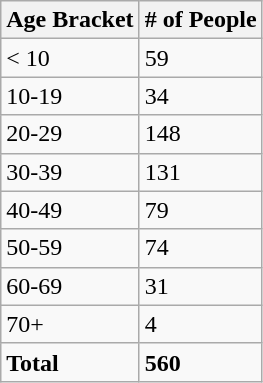<table class="wikitable floatright">
<tr>
<th>Age Bracket</th>
<th># of People</th>
</tr>
<tr>
<td>< 10</td>
<td>59</td>
</tr>
<tr>
<td>10-19</td>
<td>34</td>
</tr>
<tr>
<td>20-29</td>
<td>148</td>
</tr>
<tr>
<td>30-39</td>
<td>131</td>
</tr>
<tr>
<td>40-49</td>
<td>79</td>
</tr>
<tr>
<td>50-59</td>
<td>74</td>
</tr>
<tr>
<td>60-69</td>
<td>31</td>
</tr>
<tr>
<td>70+</td>
<td>4</td>
</tr>
<tr>
<td><strong>Total</strong></td>
<td><strong>560</strong></td>
</tr>
</table>
